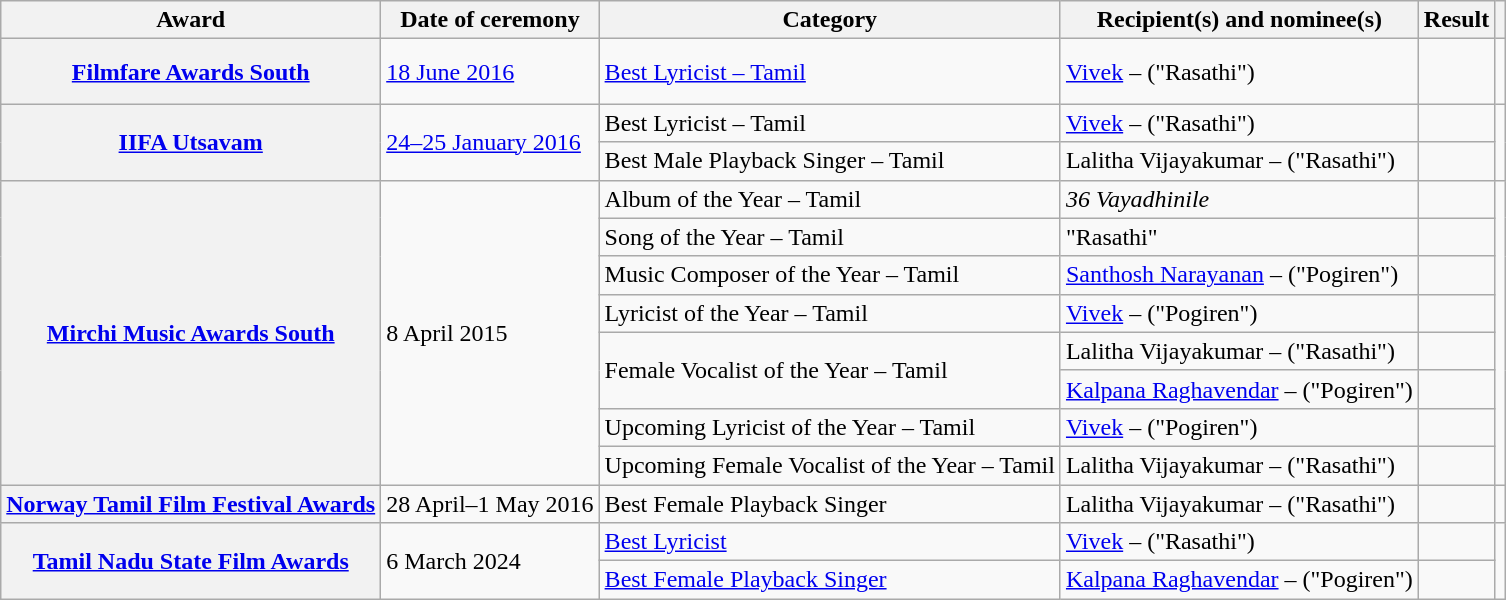<table class="wikitable plainrowheaders sortable">
<tr>
<th scope="col">Award</th>
<th scope="col">Date of ceremony</th>
<th scope="col">Category</th>
<th scope="col">Recipient(s) and nominee(s)</th>
<th scope="col">Result</th>
<th scope="col" class="unsortable"></th>
</tr>
<tr>
<th scope="row"><a href='#'>Filmfare Awards South</a></th>
<td><a href='#'>18 June 2016</a></td>
<td><a href='#'>Best Lyricist – Tamil</a></td>
<td><a href='#'>Vivek</a> – ("Rasathi")</td>
<td></td>
<td style="text-align:center;"><br><br></td>
</tr>
<tr>
<th rowspan="2" scope="row"><a href='#'>IIFA Utsavam</a></th>
<td rowspan="2"><a href='#'>24–25 January 2016</a></td>
<td>Best Lyricist – Tamil</td>
<td><a href='#'>Vivek</a> – ("Rasathi")</td>
<td></td>
<td rowspan="2" style="text-align:center;"><br></td>
</tr>
<tr>
<td>Best Male Playback Singer – Tamil</td>
<td>Lalitha Vijayakumar – ("Rasathi")</td>
<td></td>
</tr>
<tr>
<th rowspan="8" scope="row"><a href='#'>Mirchi Music Awards South</a></th>
<td rowspan="8">8 April 2015</td>
<td>Album of the Year – Tamil</td>
<td><em>36 Vayadhinile</em></td>
<td></td>
<td rowspan="8" style="text-align:center;"><br></td>
</tr>
<tr>
<td>Song of the Year – Tamil</td>
<td>"Rasathi"</td>
<td></td>
</tr>
<tr>
<td>Music Composer of the Year – Tamil</td>
<td><a href='#'>Santhosh Narayanan</a> – ("Pogiren")</td>
<td></td>
</tr>
<tr>
<td>Lyricist of the Year – Tamil</td>
<td><a href='#'>Vivek</a> – ("Pogiren")</td>
<td></td>
</tr>
<tr>
<td rowspan="2">Female Vocalist of the Year – Tamil</td>
<td>Lalitha Vijayakumar – ("Rasathi")</td>
<td></td>
</tr>
<tr>
<td><a href='#'>Kalpana Raghavendar</a> – ("Pogiren")</td>
<td></td>
</tr>
<tr>
<td>Upcoming Lyricist of the Year – Tamil</td>
<td><a href='#'>Vivek</a> – ("Pogiren")</td>
<td></td>
</tr>
<tr>
<td>Upcoming Female Vocalist of the Year – Tamil</td>
<td>Lalitha Vijayakumar – ("Rasathi")</td>
<td></td>
</tr>
<tr>
<th scope="row"><a href='#'>Norway Tamil Film Festival Awards</a></th>
<td>28 April–1 May 2016</td>
<td>Best Female Playback Singer</td>
<td>Lalitha Vijayakumar – ("Rasathi")</td>
<td></td>
<td style="text-align:center;"></td>
</tr>
<tr>
<th rowspan="2" scope="row"><a href='#'>Tamil Nadu State Film Awards</a></th>
<td rowspan="2">6 March 2024</td>
<td><a href='#'>Best Lyricist</a></td>
<td><a href='#'>Vivek</a> – ("Rasathi")</td>
<td></td>
<td rowspan="2" style="text-align:center;"><br></td>
</tr>
<tr>
<td><a href='#'>Best Female Playback Singer</a></td>
<td><a href='#'>Kalpana Raghavendar</a> – ("Pogiren")</td>
<td></td>
</tr>
</table>
